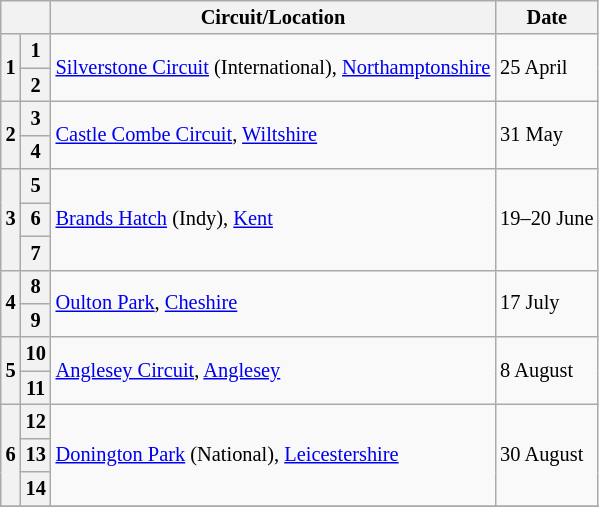<table class="wikitable" style="font-size: 85%;">
<tr>
<th colspan="2"></th>
<th>Circuit/Location</th>
<th>Date</th>
</tr>
<tr>
<th rowspan="2">1</th>
<th>1</th>
<td rowspan="2"><a href='#'>Silverstone Circuit</a> (International), <a href='#'>Northamptonshire</a></td>
<td rowspan="2">25 April</td>
</tr>
<tr>
<th>2</th>
</tr>
<tr>
<th rowspan="2">2</th>
<th>3</th>
<td rowspan="2"><a href='#'>Castle Combe Circuit</a>, <a href='#'>Wiltshire</a></td>
<td rowspan="2">31 May</td>
</tr>
<tr>
<th>4</th>
</tr>
<tr>
<th rowspan="3">3</th>
<th>5</th>
<td rowspan="3"><a href='#'>Brands Hatch</a> (Indy), <a href='#'>Kent</a></td>
<td rowspan="3">19–20 June</td>
</tr>
<tr>
<th>6</th>
</tr>
<tr>
<th>7</th>
</tr>
<tr>
<th rowspan="2">4</th>
<th>8</th>
<td rowspan="2"><a href='#'>Oulton Park</a>, <a href='#'>Cheshire</a></td>
<td rowspan="2">17 July</td>
</tr>
<tr>
<th>9</th>
</tr>
<tr>
<th rowspan="2">5</th>
<th>10</th>
<td rowspan="2"><a href='#'>Anglesey Circuit</a>, <a href='#'>Anglesey</a></td>
<td rowspan="2">8 August</td>
</tr>
<tr>
<th>11</th>
</tr>
<tr>
<th rowspan="3">6</th>
<th>12</th>
<td rowspan="3"><a href='#'>Donington Park</a> (National), <a href='#'>Leicestershire</a></td>
<td rowspan="3">30 August</td>
</tr>
<tr>
<th>13</th>
</tr>
<tr>
<th>14</th>
</tr>
<tr>
</tr>
</table>
